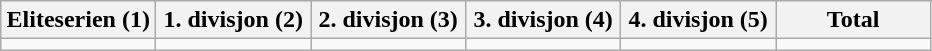<table class="wikitable">
<tr>
<th width="16.6%">Eliteserien (1)</th>
<th width="16.6%">1. divisjon (2)</th>
<th width="16.6%">2. divisjon (3)</th>
<th width="16.6%">3. divisjon (4)</th>
<th width="16.6%">4. divisjon (5)</th>
<th width="16.6%">Total</th>
</tr>
<tr>
<td></td>
<td></td>
<td></td>
<td></td>
<td></td>
<td></td>
</tr>
</table>
